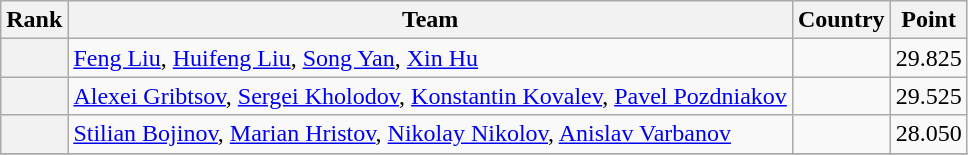<table class="wikitable sortable">
<tr>
<th>Rank</th>
<th>Team</th>
<th>Country</th>
<th>Point</th>
</tr>
<tr>
<th></th>
<td><a href='#'>Feng Liu</a>, <a href='#'>Huifeng Liu</a>, <a href='#'>Song Yan</a>, <a href='#'>Xin Hu</a></td>
<td></td>
<td>29.825</td>
</tr>
<tr>
<th></th>
<td><a href='#'>Alexei Gribtsov</a>, <a href='#'>Sergei Kholodov</a>, <a href='#'>Konstantin Kovalev</a>, <a href='#'>Pavel Pozdniakov</a></td>
<td></td>
<td>29.525</td>
</tr>
<tr>
<th></th>
<td><a href='#'>Stilian Bojinov</a>, <a href='#'>Marian Hristov</a>, <a href='#'>Nikolay Nikolov</a>, <a href='#'>Anislav Varbanov</a></td>
<td></td>
<td>28.050</td>
</tr>
<tr>
</tr>
</table>
